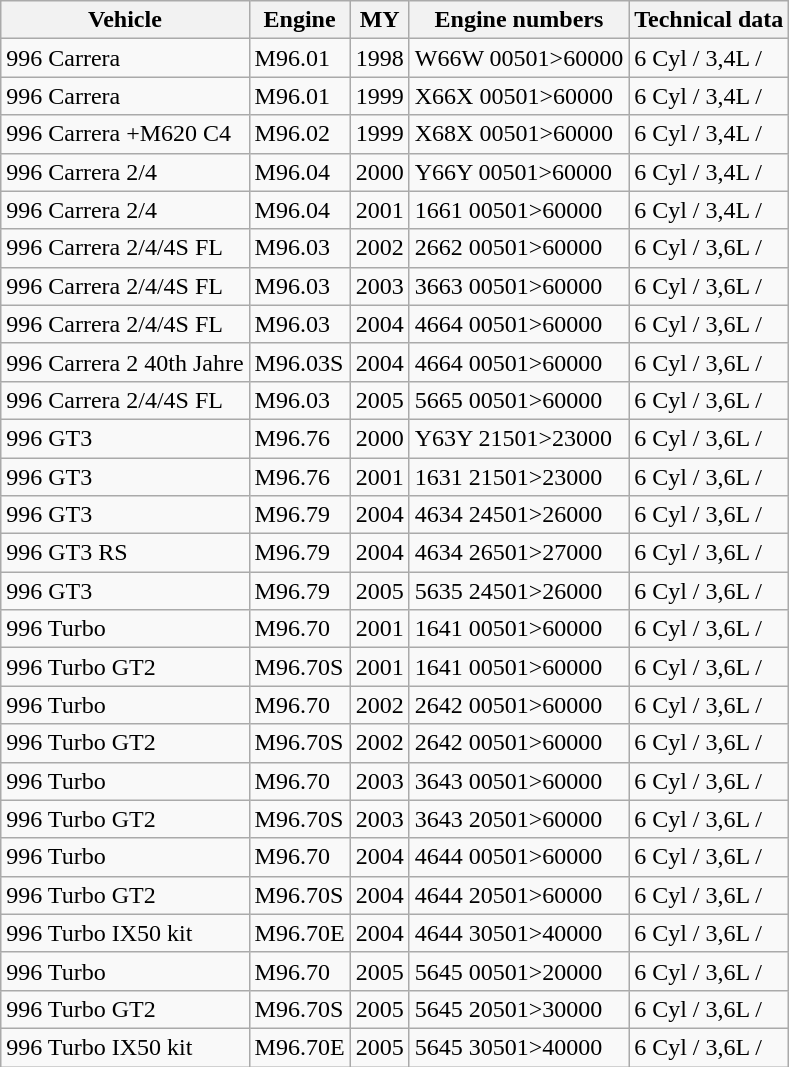<table class="wikitable">
<tr>
<th>Vehicle</th>
<th>Engine</th>
<th>MY</th>
<th>Engine numbers</th>
<th>Technical data</th>
</tr>
<tr>
<td>996 Carrera</td>
<td>M96.01</td>
<td>1998</td>
<td>W66W 00501>60000</td>
<td>6 Cyl / 3,4L / </td>
</tr>
<tr>
<td>996 Carrera</td>
<td>M96.01</td>
<td>1999</td>
<td>X66X 00501>60000</td>
<td>6 Cyl / 3,4L / </td>
</tr>
<tr>
<td>996 Carrera +M620 C4</td>
<td>M96.02</td>
<td>1999</td>
<td>X68X 00501>60000</td>
<td>6 Cyl / 3,4L / </td>
</tr>
<tr>
<td>996 Carrera 2/4</td>
<td>M96.04</td>
<td>2000</td>
<td>Y66Y 00501>60000</td>
<td>6 Cyl / 3,4L / </td>
</tr>
<tr>
<td>996 Carrera 2/4</td>
<td>M96.04</td>
<td>2001</td>
<td>1661 00501>60000</td>
<td>6 Cyl / 3,4L / </td>
</tr>
<tr>
<td>996 Carrera 2/4/4S FL</td>
<td>M96.03</td>
<td>2002</td>
<td>2662 00501>60000</td>
<td>6 Cyl / 3,6L / </td>
</tr>
<tr>
<td>996 Carrera 2/4/4S FL</td>
<td>M96.03</td>
<td>2003</td>
<td>3663 00501>60000</td>
<td>6 Cyl / 3,6L / </td>
</tr>
<tr>
<td>996 Carrera 2/4/4S FL</td>
<td>M96.03</td>
<td>2004</td>
<td>4664 00501>60000</td>
<td>6 Cyl / 3,6L / </td>
</tr>
<tr>
<td>996 Carrera 2 40th Jahre</td>
<td>M96.03S</td>
<td>2004</td>
<td>4664 00501>60000</td>
<td>6 Cyl / 3,6L / </td>
</tr>
<tr>
<td>996 Carrera 2/4/4S FL</td>
<td>M96.03</td>
<td>2005</td>
<td>5665 00501>60000</td>
<td>6 Cyl / 3,6L / </td>
</tr>
<tr>
<td>996 GT3</td>
<td>M96.76</td>
<td>2000</td>
<td>Y63Y 21501>23000</td>
<td>6 Cyl / 3,6L / </td>
</tr>
<tr>
<td>996 GT3</td>
<td>M96.76</td>
<td>2001</td>
<td>1631 21501>23000</td>
<td>6 Cyl / 3,6L / </td>
</tr>
<tr>
<td>996 GT3</td>
<td>M96.79</td>
<td>2004</td>
<td>4634 24501>26000</td>
<td>6 Cyl / 3,6L / </td>
</tr>
<tr>
<td>996 GT3 RS</td>
<td>M96.79</td>
<td>2004</td>
<td>4634 26501>27000</td>
<td>6 Cyl / 3,6L / </td>
</tr>
<tr>
<td>996 GT3</td>
<td>M96.79</td>
<td>2005</td>
<td>5635 24501>26000</td>
<td>6 Cyl / 3,6L / </td>
</tr>
<tr>
<td>996 Turbo</td>
<td>M96.70</td>
<td>2001</td>
<td>1641 00501>60000</td>
<td>6 Cyl / 3,6L / </td>
</tr>
<tr>
<td>996 Turbo GT2</td>
<td>M96.70S</td>
<td>2001</td>
<td>1641 00501>60000</td>
<td>6 Cyl / 3,6L / </td>
</tr>
<tr>
<td>996 Turbo</td>
<td>M96.70</td>
<td>2002</td>
<td>2642 00501>60000</td>
<td>6 Cyl / 3,6L / </td>
</tr>
<tr>
<td>996 Turbo GT2</td>
<td>M96.70S</td>
<td>2002</td>
<td>2642 00501>60000</td>
<td>6 Cyl / 3,6L / </td>
</tr>
<tr>
<td>996 Turbo</td>
<td>M96.70</td>
<td>2003</td>
<td>3643 00501>60000</td>
<td>6 Cyl / 3,6L / </td>
</tr>
<tr>
<td>996 Turbo GT2</td>
<td>M96.70S</td>
<td>2003</td>
<td>3643 20501>60000</td>
<td>6 Cyl / 3,6L / </td>
</tr>
<tr>
<td>996 Turbo</td>
<td>M96.70</td>
<td>2004</td>
<td>4644 00501>60000</td>
<td>6 Cyl / 3,6L / </td>
</tr>
<tr>
<td>996 Turbo GT2</td>
<td>M96.70S</td>
<td>2004</td>
<td>4644 20501>60000</td>
<td>6 Cyl / 3,6L / </td>
</tr>
<tr>
<td>996 Turbo IX50 kit</td>
<td>M96.70E</td>
<td>2004</td>
<td>4644 30501>40000</td>
<td>6 Cyl / 3,6L / </td>
</tr>
<tr>
<td>996 Turbo</td>
<td>M96.70</td>
<td>2005</td>
<td>5645 00501>20000</td>
<td>6 Cyl / 3,6L / </td>
</tr>
<tr>
<td>996 Turbo GT2</td>
<td>M96.70S</td>
<td>2005</td>
<td>5645 20501>30000</td>
<td>6 Cyl / 3,6L / </td>
</tr>
<tr>
<td>996 Turbo IX50 kit</td>
<td>M96.70E</td>
<td>2005</td>
<td>5645 30501>40000</td>
<td>6 Cyl / 3,6L / </td>
</tr>
</table>
